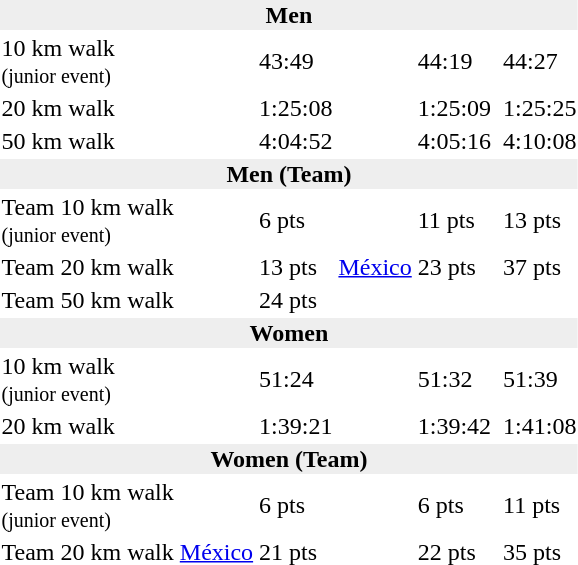<table>
<tr>
<td colspan=7 bgcolor=#eeeeee style="text-align:center;"><strong>Men</strong></td>
</tr>
<tr>
<td>10 km walk<br><small>(junior event)</small></td>
<td></td>
<td>43:49</td>
<td></td>
<td>44:19</td>
<td></td>
<td>44:27</td>
</tr>
<tr>
<td>20 km walk</td>
<td></td>
<td>1:25:08</td>
<td></td>
<td>1:25:09</td>
<td></td>
<td>1:25:25</td>
</tr>
<tr>
<td>50 km walk</td>
<td></td>
<td>4:04:52</td>
<td></td>
<td>4:05:16</td>
<td></td>
<td>4:10:08</td>
</tr>
<tr>
<td colspan=7 bgcolor=#eeeeee style="text-align:center;"><strong>Men (Team)</strong></td>
</tr>
<tr>
<td>Team 10 km walk<br><small>(junior event)</small></td>
<td></td>
<td>6 pts</td>
<td></td>
<td>11 pts</td>
<td></td>
<td>13 pts</td>
</tr>
<tr>
<td>Team 20 km walk</td>
<td></td>
<td>13 pts</td>
<td> <a href='#'>México</a></td>
<td>23 pts</td>
<td></td>
<td>37 pts</td>
</tr>
<tr>
<td>Team 50 km walk</td>
<td></td>
<td>24 pts</td>
<td></td>
<td></td>
<td></td>
<td></td>
</tr>
<tr>
<td colspan=7 bgcolor=#eeeeee style="text-align:center;"><strong>Women</strong></td>
</tr>
<tr>
<td>10 km walk<br><small>(junior event)</small></td>
<td></td>
<td>51:24</td>
<td></td>
<td>51:32</td>
<td></td>
<td>51:39</td>
</tr>
<tr>
<td>20 km walk</td>
<td></td>
<td>1:39:21</td>
<td></td>
<td>1:39:42</td>
<td></td>
<td>1:41:08</td>
</tr>
<tr>
<td colspan=7 bgcolor=#eeeeee style="text-align:center;"><strong>Women (Team)</strong></td>
</tr>
<tr>
<td>Team 10 km walk<br><small>(junior event)</small></td>
<td></td>
<td>6 pts</td>
<td></td>
<td>6 pts</td>
<td></td>
<td>11 pts</td>
</tr>
<tr>
<td>Team 20 km walk</td>
<td> <a href='#'>México</a></td>
<td>21 pts</td>
<td></td>
<td>22 pts</td>
<td></td>
<td>35 pts</td>
</tr>
</table>
